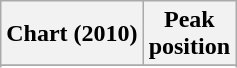<table class="wikitable sortable plainrowheaders" style="text-align:center;">
<tr>
<th scope="col">Chart (2010)</th>
<th scope="col">Peak<br>position</th>
</tr>
<tr>
</tr>
<tr>
</tr>
<tr>
</tr>
<tr>
</tr>
</table>
